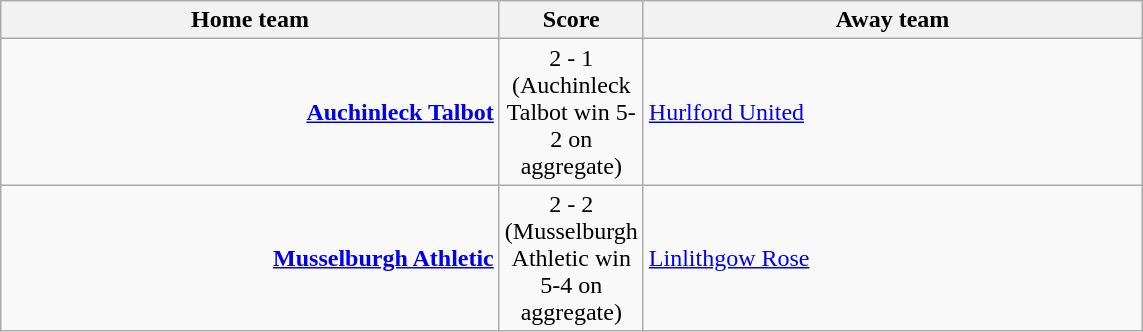<table border=0 cellpadding=4 cellspacing=0>
<tr>
<td valign="top"><br><table class="wikitable" style="border-collapse: collapse;">
<tr>
<th align="right" width="325">Home team</th>
<th align="center" width="65"> Score </th>
<th align="left" width="325">Away team</th>
</tr>
<tr>
<td style="text-align: right;"><strong><a href='#'>Auchinleck Talbot</a></strong></td>
<td style="text-align: center;">2 - 1 (Auchinleck Talbot win 5-2 on aggregate)</td>
<td style="text-align: left;"><a href='#'>Hurlford United</a></td>
</tr>
<tr>
<td style="text-align: right;"><strong><a href='#'>Musselburgh Athletic</a></strong></td>
<td style="text-align: center;">2 - 2 (Musselburgh Athletic win 5-4 on aggregate)</td>
<td style="text-align: left;"><a href='#'>Linlithgow Rose</a></td>
</tr>
</table>
</td>
</tr>
</table>
